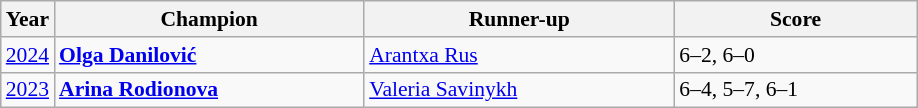<table class="wikitable" style="font-size:90%">
<tr>
<th>Year</th>
<th width="200">Champion</th>
<th width="200">Runner-up</th>
<th width="155">Score</th>
</tr>
<tr>
<td><a href='#'>2024</a></td>
<td><strong> <a href='#'>Olga Danilović</a></strong></td>
<td> <a href='#'>Arantxa Rus</a></td>
<td>6–2, 6–0</td>
</tr>
<tr>
<td><a href='#'>2023</a></td>
<td> <strong><a href='#'>Arina Rodionova</a></strong></td>
<td> <a href='#'>Valeria Savinykh</a></td>
<td>6–4, 5–7, 6–1</td>
</tr>
</table>
